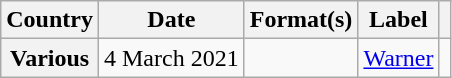<table class="wikitable plainrowheaders">
<tr>
<th scope="col">Country</th>
<th scope="col">Date</th>
<th scope="col">Format(s)</th>
<th scope="col">Label</th>
<th scope="col"></th>
</tr>
<tr>
<th scope="row">Various</th>
<td>4 March 2021</td>
<td></td>
<td><a href='#'>Warner</a></td>
<td></td>
</tr>
</table>
